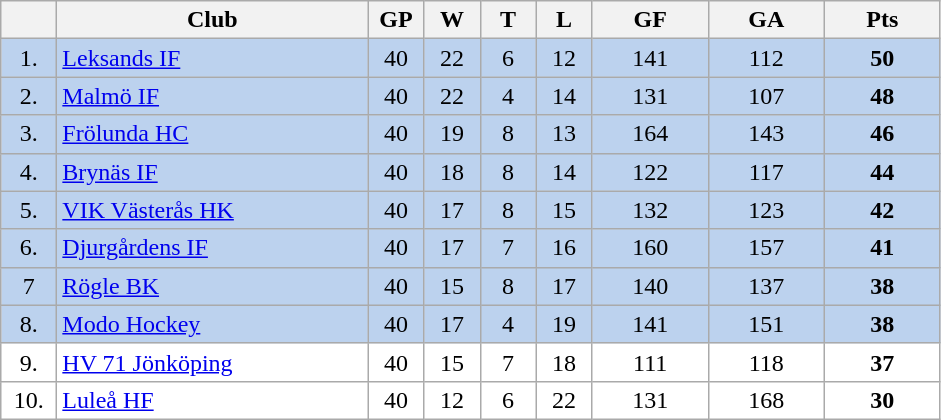<table class="wikitable">
<tr>
<th width="30"></th>
<th width="200">Club</th>
<th width="30">GP</th>
<th width="30">W</th>
<th width="30">T</th>
<th width="30">L</th>
<th width="70">GF</th>
<th width="70">GA</th>
<th width="70">Pts</th>
</tr>
<tr bgcolor="#BCD2EE" align="center">
<td>1.</td>
<td align="left"><a href='#'>Leksands IF</a></td>
<td>40</td>
<td>22</td>
<td>6</td>
<td>12</td>
<td>141</td>
<td>112</td>
<td><strong>50</strong></td>
</tr>
<tr bgcolor="#BCD2EE" align="center">
<td>2.</td>
<td align="left"><a href='#'>Malmö IF</a></td>
<td>40</td>
<td>22</td>
<td>4</td>
<td>14</td>
<td>131</td>
<td>107</td>
<td><strong>48</strong></td>
</tr>
<tr bgcolor="#BCD2EE" align="center">
<td>3.</td>
<td align="left"><a href='#'>Frölunda HC</a></td>
<td>40</td>
<td>19</td>
<td>8</td>
<td>13</td>
<td>164</td>
<td>143</td>
<td><strong>46</strong></td>
</tr>
<tr bgcolor="#BCD2EE" align="center">
<td>4.</td>
<td align="left"><a href='#'>Brynäs IF</a></td>
<td>40</td>
<td>18</td>
<td>8</td>
<td>14</td>
<td>122</td>
<td>117</td>
<td><strong>44</strong></td>
</tr>
<tr bgcolor="#BCD2EE" align="center">
<td>5.</td>
<td align="left"><a href='#'>VIK Västerås HK</a></td>
<td>40</td>
<td>17</td>
<td>8</td>
<td>15</td>
<td>132</td>
<td>123</td>
<td><strong>42</strong></td>
</tr>
<tr bgcolor="#BCD2EE" align="center">
<td>6.</td>
<td align="left"><a href='#'>Djurgårdens IF</a></td>
<td>40</td>
<td>17</td>
<td>7</td>
<td>16</td>
<td>160</td>
<td>157</td>
<td><strong>41</strong></td>
</tr>
<tr bgcolor="#BCD2EE" align="center">
<td>7</td>
<td align="left"><a href='#'>Rögle BK</a></td>
<td>40</td>
<td>15</td>
<td>8</td>
<td>17</td>
<td>140</td>
<td>137</td>
<td><strong>38</strong></td>
</tr>
<tr bgcolor="#BCD2EE" align="center">
<td>8.</td>
<td align="left"><a href='#'>Modo Hockey</a></td>
<td>40</td>
<td>17</td>
<td>4</td>
<td>19</td>
<td>141</td>
<td>151</td>
<td><strong>38</strong></td>
</tr>
<tr bgcolor="#FFFFFF" align="center">
<td>9.</td>
<td align="left"><a href='#'>HV 71 Jönköping</a></td>
<td>40</td>
<td>15</td>
<td>7</td>
<td>18</td>
<td>111</td>
<td>118</td>
<td><strong>37</strong></td>
</tr>
<tr bgcolor="#FFFFFF" align="center">
<td>10.</td>
<td align="left"><a href='#'>Luleå HF</a></td>
<td>40</td>
<td>12</td>
<td>6</td>
<td>22</td>
<td>131</td>
<td>168</td>
<td><strong>30</strong></td>
</tr>
</table>
